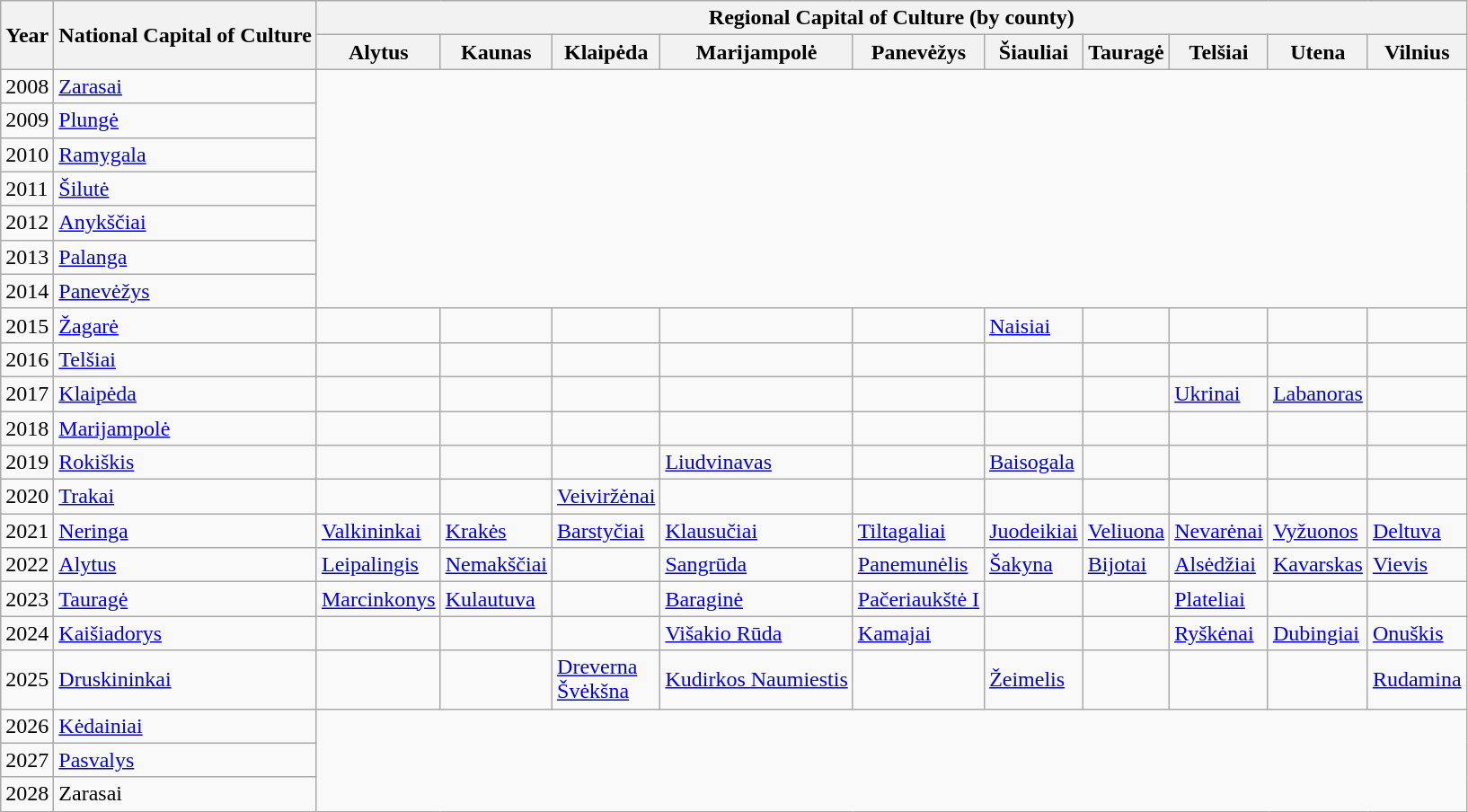<table class=wikitable>
<tr>
<th rowspan=2>Year</th>
<th rowspan=2>National Capital of Culture</th>
<th colspan=10>Regional Capital of Culture (by county)</th>
</tr>
<tr>
<th>Alytus</th>
<th>Kaunas</th>
<th>Klaipėda</th>
<th>Marijampolė</th>
<th>Panevėžys</th>
<th>Šiauliai</th>
<th>Tauragė</th>
<th>Telšiai</th>
<th>Utena</th>
<th>Vilnius</th>
</tr>
<tr>
<td>2008</td>
<td><a href='#'>Zarasai</a></td>
</tr>
<tr>
<td>2009</td>
<td><a href='#'>Plungė</a></td>
</tr>
<tr>
<td>2010</td>
<td><a href='#'>Ramygala</a></td>
</tr>
<tr>
<td>2011</td>
<td><a href='#'>Šilutė</a></td>
</tr>
<tr>
<td>2012</td>
<td><a href='#'>Anykščiai</a></td>
</tr>
<tr>
<td>2013</td>
<td><a href='#'>Palanga</a></td>
</tr>
<tr>
<td>2014</td>
<td><a href='#'>Panevėžys</a></td>
</tr>
<tr>
<td>2015</td>
<td><a href='#'>Žagarė</a></td>
<td></td>
<td></td>
<td></td>
<td></td>
<td></td>
<td><a href='#'>Naisiai</a></td>
<td></td>
<td></td>
<td></td>
<td></td>
</tr>
<tr>
<td>2016</td>
<td><a href='#'>Telšiai</a></td>
<td></td>
<td></td>
<td></td>
<td></td>
<td></td>
<td></td>
<td></td>
<td></td>
<td></td>
<td></td>
</tr>
<tr>
<td>2017</td>
<td><a href='#'>Klaipėda</a></td>
<td></td>
<td></td>
<td></td>
<td></td>
<td></td>
<td></td>
<td></td>
<td><a href='#'>Ukrinai</a></td>
<td><a href='#'>Labanoras</a></td>
<td></td>
</tr>
<tr>
<td>2018</td>
<td><a href='#'>Marijampolė</a></td>
<td></td>
<td></td>
<td></td>
<td></td>
<td></td>
<td></td>
<td></td>
<td></td>
<td></td>
<td></td>
</tr>
<tr>
<td>2019</td>
<td><a href='#'>Rokiškis</a></td>
<td></td>
<td></td>
<td></td>
<td><a href='#'>Liudvinavas</a></td>
<td></td>
<td><a href='#'>Baisogala</a></td>
<td></td>
<td></td>
<td></td>
<td></td>
</tr>
<tr>
<td>2020</td>
<td><a href='#'>Trakai</a></td>
<td></td>
<td></td>
<td><a href='#'>Veiviržėnai</a></td>
<td></td>
<td></td>
<td></td>
<td></td>
<td></td>
<td></td>
<td></td>
</tr>
<tr>
<td>2021</td>
<td><a href='#'>Neringa</a></td>
<td><a href='#'>Valkininkai</a></td>
<td><a href='#'>Krakės</a></td>
<td><a href='#'>Barstyčiai</a></td>
<td><a href='#'>Klausučiai</a></td>
<td><a href='#'>Tiltagaliai</a></td>
<td><a href='#'>Juodeikiai</a></td>
<td><a href='#'>Veliuona</a></td>
<td><a href='#'>Nevarėnai</a></td>
<td><a href='#'>Vyžuonos</a></td>
<td><a href='#'>Deltuva</a></td>
</tr>
<tr>
<td>2022</td>
<td><a href='#'>Alytus</a></td>
<td><a href='#'>Leipalingis</a></td>
<td><a href='#'>Nemakščiai</a></td>
<td></td>
<td><a href='#'>Sangrūda</a></td>
<td><a href='#'>Panemunėlis</a></td>
<td><a href='#'>Šakyna</a></td>
<td><a href='#'>Bijotai</a></td>
<td><a href='#'>Alsėdžiai</a></td>
<td><a href='#'>Kavarskas</a></td>
<td><a href='#'>Vievis</a></td>
</tr>
<tr>
<td>2023</td>
<td><a href='#'>Tauragė</a></td>
<td><a href='#'>Marcinkonys</a></td>
<td><a href='#'>Kulautuva</a></td>
<td></td>
<td><a href='#'>Baraginė</a></td>
<td><a href='#'>Pačeriaukštė I</a></td>
<td></td>
<td></td>
<td><a href='#'>Plateliai</a></td>
<td></td>
<td></td>
</tr>
<tr>
<td>2024</td>
<td><a href='#'>Kaišiadorys</a></td>
<td></td>
<td></td>
<td></td>
<td><a href='#'>Višakio Rūda</a></td>
<td><a href='#'>Kamajai</a></td>
<td></td>
<td></td>
<td><a href='#'>Ryškėnai</a></td>
<td><a href='#'>Dubingiai</a></td>
<td><a href='#'>Onuškis</a></td>
</tr>
<tr>
<td>2025</td>
<td><a href='#'>Druskininkai</a></td>
<td></td>
<td></td>
<td><a href='#'>Dreverna</a><br><a href='#'>Švėkšna</a></td>
<td><a href='#'>Kudirkos Naumiestis</a></td>
<td></td>
<td><a href='#'>Žeimelis</a></td>
<td></td>
<td></td>
<td></td>
<td><a href='#'>Rudamina</a></td>
</tr>
<tr>
<td>2026</td>
<td><a href='#'>Kėdainiai</a><br></td>
</tr>
<tr>
<td>2027</td>
<td><a href='#'>Pasvalys</a></td>
</tr>
<tr>
<td>2028</td>
<td>Zarasai</td>
</tr>
</table>
